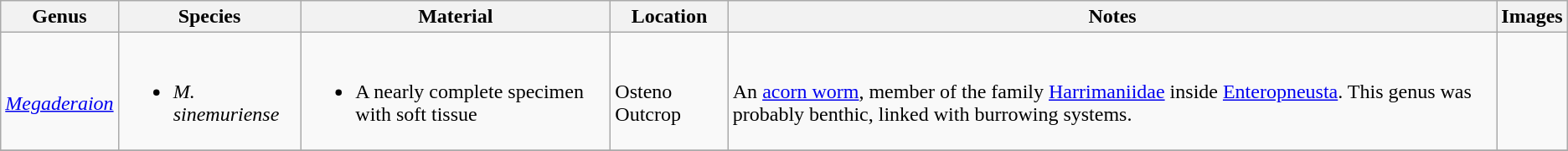<table class="wikitable" align="center">
<tr>
<th>Genus</th>
<th>Species</th>
<th>Material</th>
<th>Location</th>
<th>Notes</th>
<th>Images</th>
</tr>
<tr>
<td><br><em><a href='#'>Megaderaion</a></em></td>
<td><br><ul><li><em>M. sinemuriense</em></li></ul></td>
<td><br><ul><li>A nearly complete specimen with soft tissue</li></ul></td>
<td><br>Osteno Outcrop</td>
<td><br>An <a href='#'>acorn worm</a>, member of the family <a href='#'>Harrimaniidae</a> inside <a href='#'>Enteropneusta</a>. This genus was probably benthic, linked with burrowing systems.</td>
<td></td>
</tr>
<tr>
</tr>
</table>
